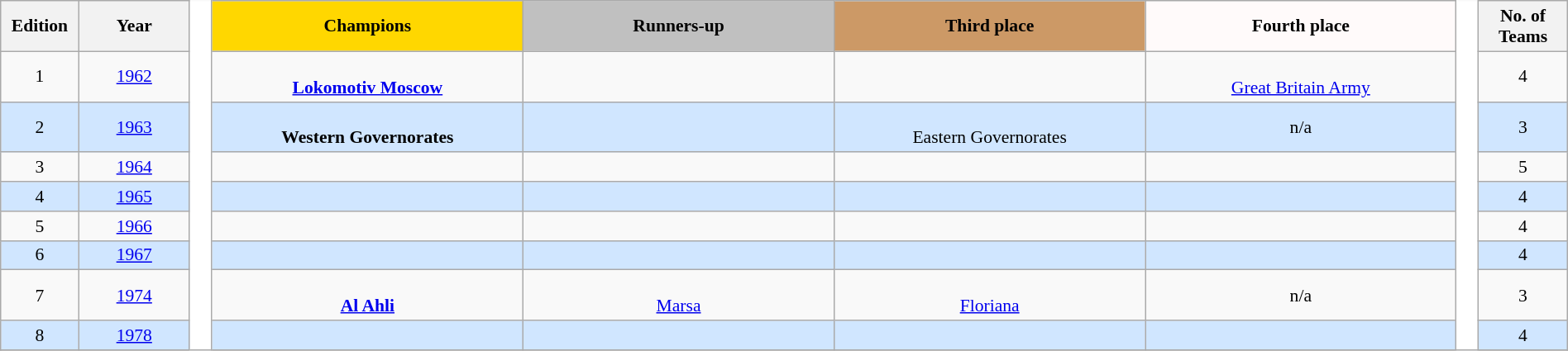<table class="wikitable" style="text-align:center;width:100%; font-size:90%;">
<tr>
<th width=2%>Edition</th>
<th width=5%>Year</th>
<td rowspan="9" style="width:1%;background:#fff;border-top-style:hidden;border-bottom-style:hidden;"></td>
<th style="width:14%; background:gold;">Champions</th>
<th style="width:14%; background:silver;">Runners-up</th>
<th style="width:14%; background:#c96;">Third place</th>
<th style="width:14%; background:snow;">Fourth place</th>
<td rowspan="9" style="width:1%;background:#fff;border-top-style:hidden;border-bottom-style:hidden;"></td>
<th width=4%>No. of Teams</th>
</tr>
<tr>
<td>1</td>
<td><a href='#'>1962</a></td>
<td><strong><br><a href='#'>Lokomotiv Moscow</a></strong></td>
<td></td>
<td></td>
<td><strong><br></strong><a href='#'>Great Britain Army</a></td>
<td>4</td>
</tr>
<tr style="background:#D0E6FF">
<td>2</td>
<td><a href='#'>1963</a></td>
<td><strong><br>Western Governorates</strong></td>
<td></td>
<td><br>Eastern Governorates</td>
<td>n/a</td>
<td>3</td>
</tr>
<tr>
<td>3</td>
<td><a href='#'>1964</a></td>
<td><strong></strong></td>
<td></td>
<td></td>
<td></td>
<td>5</td>
</tr>
<tr style="background:#D0E6FF">
<td>4</td>
<td><a href='#'>1965</a></td>
<td><strong></strong></td>
<td></td>
<td></td>
<td></td>
<td>4</td>
</tr>
<tr>
<td>5</td>
<td><a href='#'>1966</a></td>
<td><strong></strong></td>
<td></td>
<td></td>
<td></td>
<td>4</td>
</tr>
<tr style="background:#D0E6FF">
<td>6</td>
<td><a href='#'>1967</a></td>
<td><strong></strong></td>
<td></td>
<td></td>
<td></td>
<td>4</td>
</tr>
<tr>
<td>7</td>
<td><a href='#'>1974</a></td>
<td><strong><br><a href='#'>Al Ahli</a></strong></td>
<td><br><a href='#'>Marsa</a></td>
<td><br><a href='#'>Floriana</a></td>
<td>n/a</td>
<td>3</td>
</tr>
<tr style="background:#D0E6FF">
<td>8</td>
<td><a href='#'>1978</a></td>
<td><strong></strong></td>
<td></td>
<td></td>
<td></td>
<td>4</td>
</tr>
<tr>
</tr>
</table>
